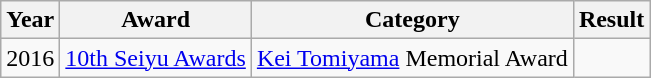<table class="wikitable">
<tr>
<th>Year</th>
<th>Award</th>
<th>Category</th>
<th>Result</th>
</tr>
<tr>
<td>2016</td>
<td><a href='#'>10th Seiyu Awards</a></td>
<td><a href='#'>Kei Tomiyama</a> Memorial Award</td>
<td></td>
</tr>
</table>
